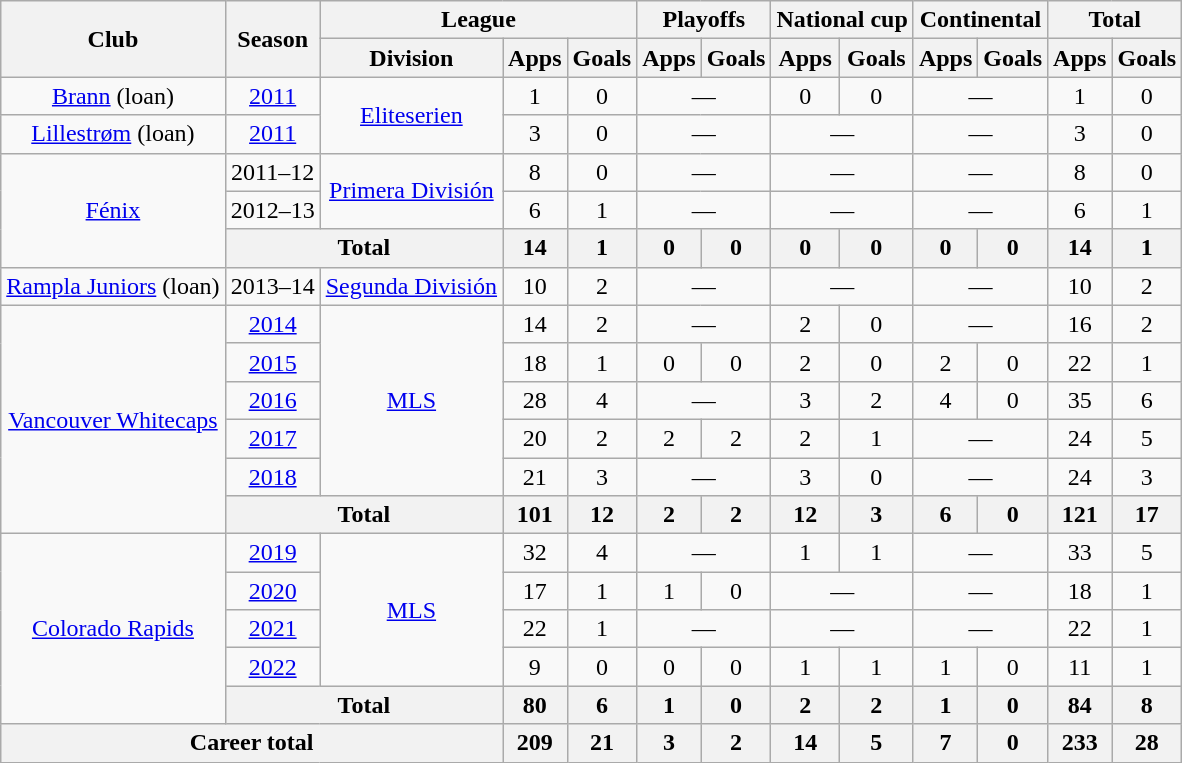<table class="wikitable" style="text-align:center">
<tr>
<th rowspan="2">Club</th>
<th rowspan="2">Season</th>
<th colspan="3">League</th>
<th colspan="2">Playoffs</th>
<th colspan="2">National cup</th>
<th colspan="2">Continental</th>
<th colspan="2">Total</th>
</tr>
<tr>
<th>Division</th>
<th>Apps</th>
<th>Goals</th>
<th>Apps</th>
<th>Goals</th>
<th>Apps</th>
<th>Goals</th>
<th>Apps</th>
<th>Goals</th>
<th>Apps</th>
<th>Goals</th>
</tr>
<tr>
<td><a href='#'>Brann</a> (loan)</td>
<td><a href='#'>2011</a></td>
<td rowspan="2"><a href='#'>Eliteserien</a></td>
<td>1</td>
<td>0</td>
<td colspan="2">—</td>
<td>0</td>
<td>0</td>
<td colspan="2">—</td>
<td>1</td>
<td>0</td>
</tr>
<tr>
<td><a href='#'>Lillestrøm</a> (loan)</td>
<td><a href='#'>2011</a></td>
<td>3</td>
<td>0</td>
<td colspan="2">—</td>
<td colspan="2">—</td>
<td colspan="2">—</td>
<td>3</td>
<td>0</td>
</tr>
<tr>
<td rowspan="3"><a href='#'>Fénix</a></td>
<td>2011–12</td>
<td rowspan="2"><a href='#'>Primera División</a></td>
<td>8</td>
<td>0</td>
<td colspan="2">—</td>
<td colspan="2">—</td>
<td colspan="2">—</td>
<td>8</td>
<td>0</td>
</tr>
<tr>
<td>2012–13</td>
<td>6</td>
<td>1</td>
<td colspan="2">—</td>
<td colspan="2">—</td>
<td colspan="2">—</td>
<td>6</td>
<td>1</td>
</tr>
<tr>
<th colspan="2">Total</th>
<th>14</th>
<th>1</th>
<th>0</th>
<th>0</th>
<th>0</th>
<th>0</th>
<th>0</th>
<th>0</th>
<th>14</th>
<th>1</th>
</tr>
<tr>
<td><a href='#'>Rampla Juniors</a> (loan)</td>
<td>2013–14</td>
<td><a href='#'>Segunda División</a></td>
<td>10</td>
<td>2</td>
<td colspan="2">—</td>
<td colspan="2">—</td>
<td colspan="2">—</td>
<td>10</td>
<td>2</td>
</tr>
<tr>
<td rowspan="6"><a href='#'>Vancouver Whitecaps</a></td>
<td><a href='#'>2014</a></td>
<td rowspan="5"><a href='#'>MLS</a></td>
<td>14</td>
<td>2</td>
<td colspan="2">—</td>
<td>2</td>
<td>0</td>
<td colspan="2">—</td>
<td>16</td>
<td>2</td>
</tr>
<tr>
<td><a href='#'>2015</a></td>
<td>18</td>
<td>1</td>
<td>0</td>
<td>0</td>
<td>2</td>
<td>0</td>
<td>2</td>
<td>0</td>
<td>22</td>
<td>1</td>
</tr>
<tr>
<td><a href='#'>2016</a></td>
<td>28</td>
<td>4</td>
<td colspan="2">—</td>
<td>3</td>
<td>2</td>
<td>4</td>
<td>0</td>
<td>35</td>
<td>6</td>
</tr>
<tr>
<td><a href='#'>2017</a></td>
<td>20</td>
<td>2</td>
<td>2</td>
<td>2</td>
<td>2</td>
<td>1</td>
<td colspan="2">—</td>
<td>24</td>
<td>5</td>
</tr>
<tr>
<td><a href='#'>2018</a></td>
<td>21</td>
<td>3</td>
<td colspan="2">—</td>
<td>3</td>
<td>0</td>
<td colspan="2">—</td>
<td>24</td>
<td>3</td>
</tr>
<tr>
<th colspan="2">Total</th>
<th>101</th>
<th>12</th>
<th>2</th>
<th>2</th>
<th>12</th>
<th>3</th>
<th>6</th>
<th>0</th>
<th>121</th>
<th>17</th>
</tr>
<tr>
<td rowspan="5"><a href='#'>Colorado Rapids</a></td>
<td><a href='#'>2019</a></td>
<td rowspan="4"><a href='#'>MLS</a></td>
<td>32</td>
<td>4</td>
<td colspan="2">—</td>
<td>1</td>
<td>1</td>
<td colspan="2">—</td>
<td>33</td>
<td>5</td>
</tr>
<tr>
<td><a href='#'>2020</a></td>
<td>17</td>
<td>1</td>
<td>1</td>
<td>0</td>
<td colspan="2">—</td>
<td colspan="2">—</td>
<td>18</td>
<td>1</td>
</tr>
<tr>
<td><a href='#'>2021</a></td>
<td>22</td>
<td>1</td>
<td colspan="2">—</td>
<td colspan="2">—</td>
<td colspan="2">—</td>
<td>22</td>
<td>1</td>
</tr>
<tr>
<td><a href='#'>2022</a></td>
<td>9</td>
<td>0</td>
<td>0</td>
<td>0</td>
<td>1</td>
<td>1</td>
<td>1</td>
<td>0</td>
<td>11</td>
<td>1</td>
</tr>
<tr>
<th colspan="2">Total</th>
<th>80</th>
<th>6</th>
<th>1</th>
<th>0</th>
<th>2</th>
<th>2</th>
<th>1</th>
<th>0</th>
<th>84</th>
<th>8</th>
</tr>
<tr>
<th colspan="3">Career total</th>
<th>209</th>
<th>21</th>
<th>3</th>
<th>2</th>
<th>14</th>
<th>5</th>
<th>7</th>
<th>0</th>
<th>233</th>
<th>28</th>
</tr>
</table>
